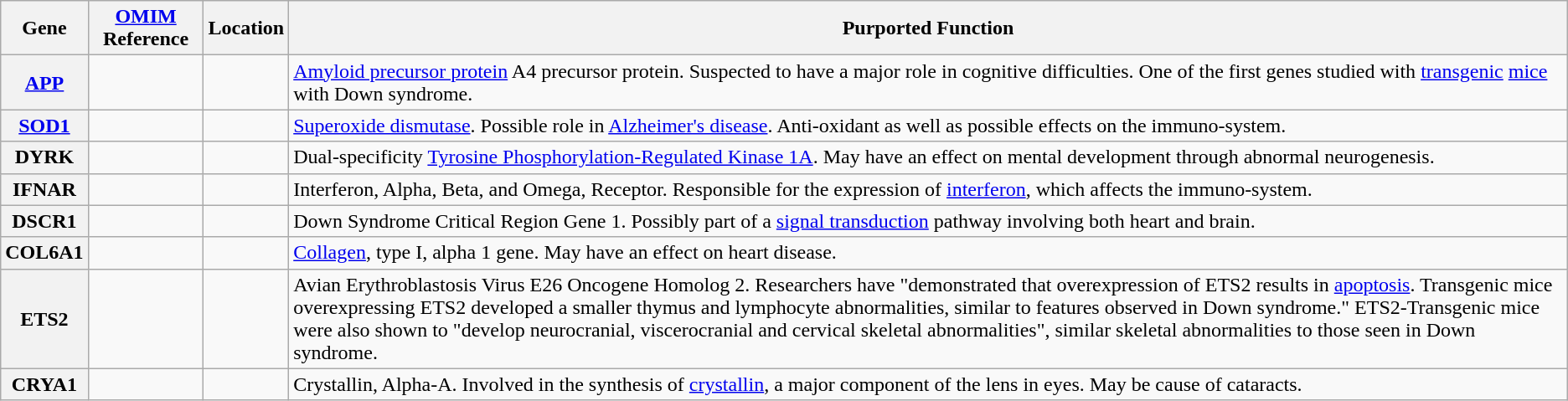<table class="wikitable">
<tr>
<th>Gene</th>
<th><a href='#'>OMIM</a> Reference</th>
<th>Location</th>
<th>Purported Function</th>
</tr>
<tr>
<th><a href='#'>APP</a></th>
<td align="center"></td>
<td align="center"></td>
<td><a href='#'>Amyloid precursor protein</a> A4 precursor protein.  Suspected to have a major role in cognitive difficulties.  One of the first genes studied with <a href='#'>transgenic</a> <a href='#'>mice</a> with Down syndrome.</td>
</tr>
<tr>
<th><a href='#'>SOD1</a></th>
<td align="center"></td>
<td align="center"></td>
<td><a href='#'>Superoxide dismutase</a>.  Possible role in <a href='#'>Alzheimer's disease</a>.  Anti-oxidant as well as possible effects on the immuno-system.</td>
</tr>
<tr>
<th>DYRK</th>
<td align="center"></td>
<td align="center"></td>
<td>Dual-specificity <a href='#'>Tyrosine Phosphorylation-Regulated Kinase 1A</a>.  May have an effect on mental development through abnormal neurogenesis.</td>
</tr>
<tr>
<th>IFNAR</th>
<td align="center"></td>
<td align="center"></td>
<td>Interferon, Alpha, Beta, and Omega, Receptor.  Responsible for the expression of <a href='#'>interferon</a>, which affects the immuno-system.</td>
</tr>
<tr>
<th>DSCR1</th>
<td align="center"></td>
<td align="center"></td>
<td>Down Syndrome Critical Region Gene 1.  Possibly part of a <a href='#'>signal transduction</a> pathway involving both heart and brain.</td>
</tr>
<tr>
<th>COL6A1</th>
<td align="center"></td>
<td align="center"></td>
<td><a href='#'>Collagen</a>, type I, alpha 1 gene.  May have an effect on heart disease.</td>
</tr>
<tr>
<th>ETS2</th>
<td align="center"></td>
<td align="center"></td>
<td>Avian Erythroblastosis Virus E26 Oncogene Homolog 2.  Researchers have "demonstrated that overexpression of ETS2 results in <a href='#'>apoptosis</a>. Transgenic mice overexpressing ETS2 developed a smaller thymus and lymphocyte abnormalities, similar to features observed in Down syndrome." ETS2-Transgenic mice were also shown to "develop neurocranial, viscerocranial and cervical skeletal abnormalities", similar skeletal abnormalities to those seen in Down syndrome.</td>
</tr>
<tr>
<th>CRYA1</th>
<td align="center"></td>
<td align="center"></td>
<td>Crystallin, Alpha-A.  Involved in the synthesis of <a href='#'>crystallin</a>, a major component of the lens in eyes.  May be cause of cataracts.</td>
</tr>
</table>
